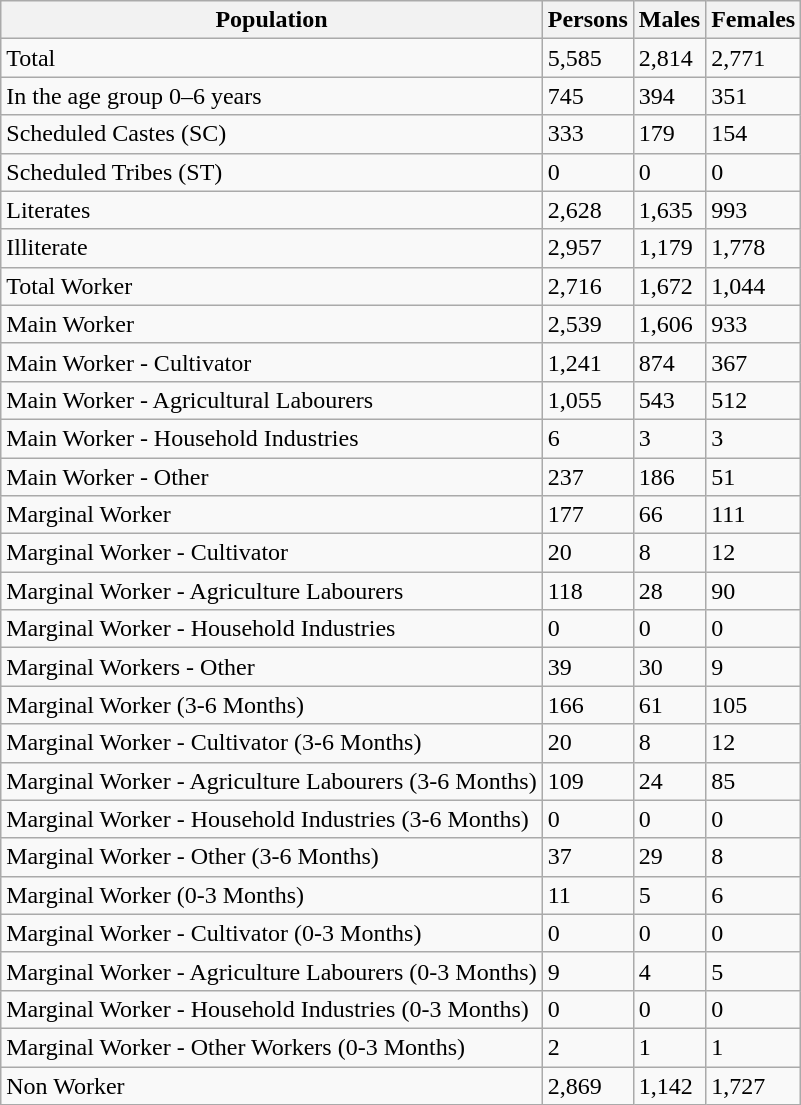<table class="wikitable">
<tr>
<th>Population</th>
<th>Persons</th>
<th>Males</th>
<th>Females</th>
</tr>
<tr>
<td>Total</td>
<td>5,585</td>
<td>2,814</td>
<td>2,771</td>
</tr>
<tr>
<td>In the age group 0–6 years</td>
<td>745</td>
<td>394</td>
<td>351</td>
</tr>
<tr>
<td>Scheduled Castes (SC)</td>
<td>333</td>
<td>179</td>
<td>154</td>
</tr>
<tr>
<td>Scheduled Tribes (ST)</td>
<td>0</td>
<td>0</td>
<td>0</td>
</tr>
<tr>
<td>Literates</td>
<td>2,628</td>
<td>1,635</td>
<td>993</td>
</tr>
<tr>
<td>Illiterate</td>
<td>2,957</td>
<td>1,179</td>
<td>1,778</td>
</tr>
<tr>
<td>Total Worker</td>
<td>2,716</td>
<td>1,672</td>
<td>1,044</td>
</tr>
<tr>
<td>Main Worker</td>
<td>2,539</td>
<td>1,606</td>
<td>933</td>
</tr>
<tr>
<td>Main Worker - Cultivator</td>
<td>1,241</td>
<td>874</td>
<td>367</td>
</tr>
<tr>
<td>Main Worker - Agricultural Labourers</td>
<td>1,055</td>
<td>543</td>
<td>512</td>
</tr>
<tr>
<td>Main Worker - Household Industries</td>
<td>6</td>
<td>3</td>
<td>3</td>
</tr>
<tr>
<td>Main Worker - Other</td>
<td>237</td>
<td>186</td>
<td>51</td>
</tr>
<tr>
<td>Marginal Worker</td>
<td>177</td>
<td>66</td>
<td>111</td>
</tr>
<tr>
<td>Marginal Worker - Cultivator</td>
<td>20</td>
<td>8</td>
<td>12</td>
</tr>
<tr>
<td>Marginal Worker - Agriculture Labourers</td>
<td>118</td>
<td>28</td>
<td>90</td>
</tr>
<tr>
<td>Marginal Worker - Household Industries</td>
<td>0</td>
<td>0</td>
<td>0</td>
</tr>
<tr>
<td>Marginal Workers - Other</td>
<td>39</td>
<td>30</td>
<td>9</td>
</tr>
<tr>
<td>Marginal Worker (3-6 Months)</td>
<td>166</td>
<td>61</td>
<td>105</td>
</tr>
<tr>
<td>Marginal Worker - Cultivator (3-6 Months)</td>
<td>20</td>
<td>8</td>
<td>12</td>
</tr>
<tr>
<td>Marginal Worker - Agriculture Labourers (3-6 Months)</td>
<td>109</td>
<td>24</td>
<td>85</td>
</tr>
<tr>
<td>Marginal Worker - Household Industries (3-6 Months)</td>
<td>0</td>
<td>0</td>
<td>0</td>
</tr>
<tr>
<td>Marginal Worker - Other (3-6 Months)</td>
<td>37</td>
<td>29</td>
<td>8</td>
</tr>
<tr>
<td>Marginal Worker (0-3 Months)</td>
<td>11</td>
<td>5</td>
<td>6</td>
</tr>
<tr>
<td>Marginal Worker - Cultivator (0-3 Months)</td>
<td>0</td>
<td>0</td>
<td>0</td>
</tr>
<tr>
<td>Marginal Worker - Agriculture Labourers (0-3 Months)</td>
<td>9</td>
<td>4</td>
<td>5</td>
</tr>
<tr>
<td>Marginal Worker - Household Industries (0-3 Months)</td>
<td>0</td>
<td>0</td>
<td>0</td>
</tr>
<tr>
<td>Marginal Worker - Other Workers (0-3 Months)</td>
<td>2</td>
<td>1</td>
<td>1</td>
</tr>
<tr>
<td>Non Worker</td>
<td>2,869</td>
<td>1,142</td>
<td>1,727</td>
</tr>
</table>
